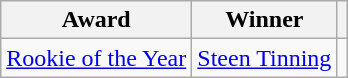<table class="wikitable">
<tr>
<th>Award</th>
<th>Winner</th>
<th></th>
</tr>
<tr>
<td><a href='#'>Rookie of the Year</a></td>
<td> <a href='#'>Steen Tinning</a></td>
<td></td>
</tr>
</table>
